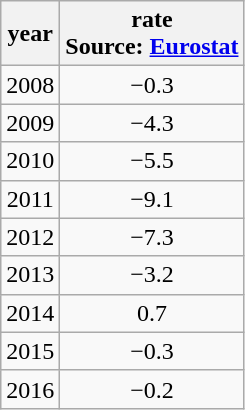<table class="wikitable" style="text-align:center">
<tr>
<th><strong>year</strong></th>
<th><strong>rate</strong><br>Source: <a href='#'>Eurostat</a></th>
</tr>
<tr>
<td>2008</td>
<td>−0.3</td>
</tr>
<tr>
<td>2009</td>
<td>−4.3</td>
</tr>
<tr>
<td>2010</td>
<td>−5.5</td>
</tr>
<tr>
<td>2011</td>
<td>−9.1</td>
</tr>
<tr>
<td>2012</td>
<td>−7.3</td>
</tr>
<tr>
<td>2013</td>
<td>−3.2</td>
</tr>
<tr>
<td>2014</td>
<td>0.7</td>
</tr>
<tr>
<td>2015</td>
<td>−0.3</td>
</tr>
<tr>
<td>2016</td>
<td>−0.2</td>
</tr>
</table>
